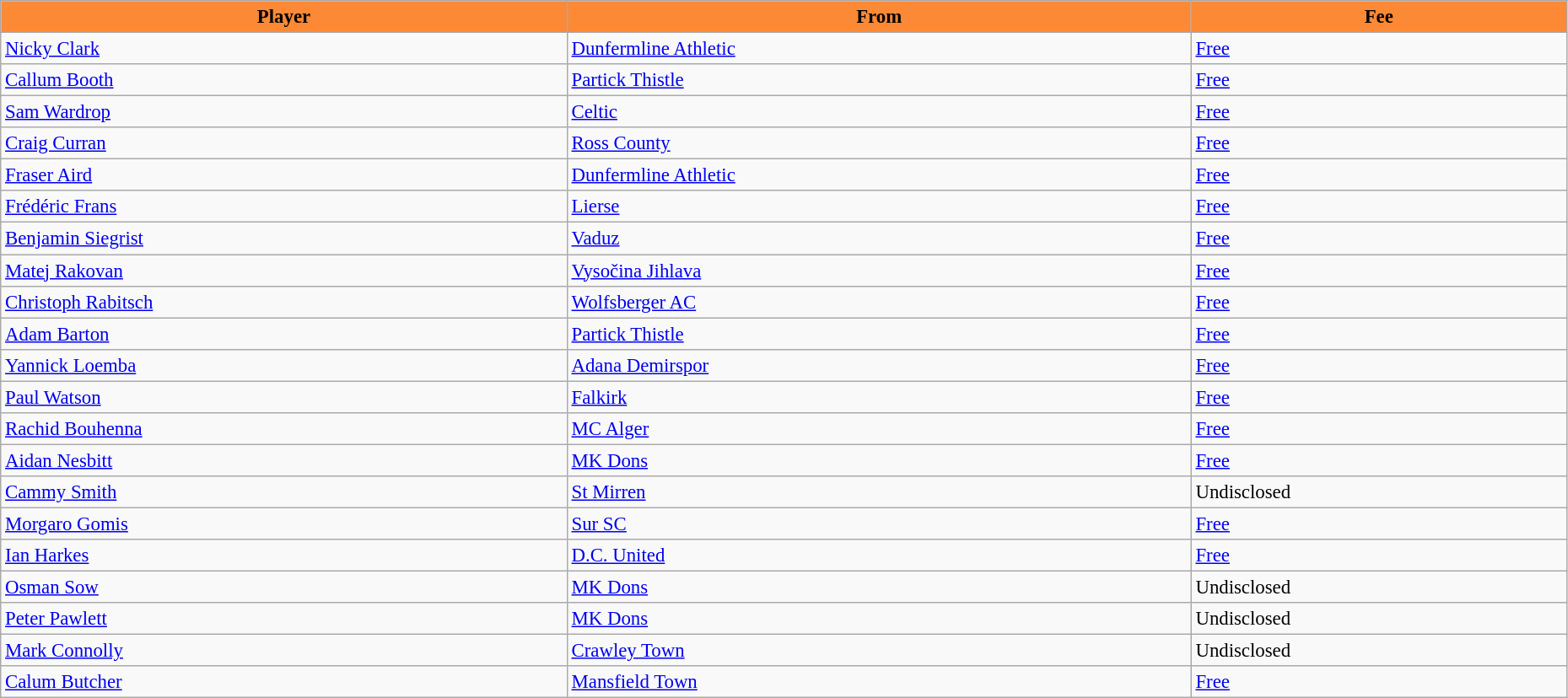<table class="wikitable" style="text-align:left; font-size:95%;width:98%;">
<tr>
<th style="background:#FC8936; color:black;">Player</th>
<th style="background:#FC8936; color:black;">From</th>
<th style="background:#FC8936; color:black;">Fee</th>
</tr>
<tr>
<td> <a href='#'>Nicky Clark</a></td>
<td> <a href='#'>Dunfermline Athletic</a></td>
<td><a href='#'>Free</a></td>
</tr>
<tr>
<td> <a href='#'>Callum Booth</a></td>
<td> <a href='#'>Partick Thistle</a></td>
<td><a href='#'>Free</a></td>
</tr>
<tr>
<td> <a href='#'>Sam Wardrop</a></td>
<td> <a href='#'>Celtic</a></td>
<td><a href='#'>Free</a></td>
</tr>
<tr>
<td> <a href='#'>Craig Curran</a></td>
<td> <a href='#'>Ross County</a></td>
<td><a href='#'>Free</a></td>
</tr>
<tr>
<td> <a href='#'>Fraser Aird</a></td>
<td> <a href='#'>Dunfermline Athletic</a></td>
<td><a href='#'>Free</a></td>
</tr>
<tr>
<td> <a href='#'>Frédéric Frans</a></td>
<td> <a href='#'>Lierse</a></td>
<td><a href='#'>Free</a></td>
</tr>
<tr>
<td> <a href='#'>Benjamin Siegrist</a></td>
<td> <a href='#'>Vaduz</a></td>
<td><a href='#'>Free</a></td>
</tr>
<tr>
<td> <a href='#'>Matej Rakovan</a></td>
<td> <a href='#'>Vysočina Jihlava</a></td>
<td><a href='#'>Free</a></td>
</tr>
<tr>
<td> <a href='#'>Christoph Rabitsch</a></td>
<td> <a href='#'>Wolfsberger AC</a></td>
<td><a href='#'>Free</a></td>
</tr>
<tr>
<td> <a href='#'>Adam Barton</a></td>
<td> <a href='#'>Partick Thistle</a></td>
<td><a href='#'>Free</a></td>
</tr>
<tr>
<td> <a href='#'>Yannick Loemba</a></td>
<td> <a href='#'>Adana Demirspor</a></td>
<td><a href='#'>Free</a></td>
</tr>
<tr>
<td> <a href='#'>Paul Watson</a></td>
<td> <a href='#'>Falkirk</a></td>
<td><a href='#'>Free</a></td>
</tr>
<tr>
<td> <a href='#'>Rachid Bouhenna</a></td>
<td> <a href='#'>MC Alger</a></td>
<td><a href='#'>Free</a></td>
</tr>
<tr>
<td> <a href='#'>Aidan Nesbitt</a></td>
<td> <a href='#'>MK Dons</a></td>
<td><a href='#'>Free</a></td>
</tr>
<tr>
<td> <a href='#'>Cammy Smith</a></td>
<td> <a href='#'>St Mirren</a></td>
<td>Undisclosed</td>
</tr>
<tr>
<td> <a href='#'>Morgaro Gomis</a></td>
<td> <a href='#'>Sur SC</a></td>
<td><a href='#'>Free</a></td>
</tr>
<tr>
<td> <a href='#'>Ian Harkes</a></td>
<td> <a href='#'>D.C. United</a></td>
<td><a href='#'>Free</a></td>
</tr>
<tr>
<td> <a href='#'>Osman Sow</a></td>
<td> <a href='#'>MK Dons</a></td>
<td>Undisclosed</td>
</tr>
<tr>
<td> <a href='#'>Peter Pawlett</a></td>
<td> <a href='#'>MK Dons</a></td>
<td>Undisclosed</td>
</tr>
<tr>
<td> <a href='#'>Mark Connolly</a></td>
<td> <a href='#'>Crawley Town</a></td>
<td>Undisclosed</td>
</tr>
<tr>
<td> <a href='#'>Calum Butcher</a></td>
<td> <a href='#'>Mansfield Town</a></td>
<td><a href='#'>Free</a></td>
</tr>
</table>
